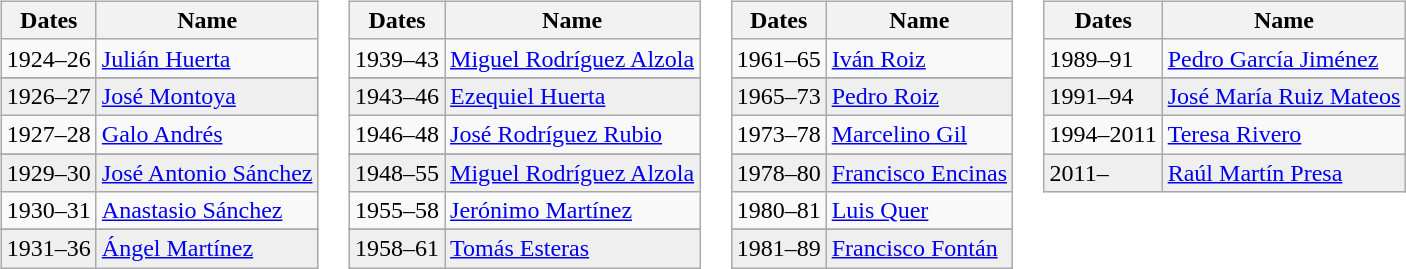<table>
<tr>
<td style = "vertical-align:top;"><br><table class="wikitable">
<tr>
<th>Dates</th>
<th>Name</th>
</tr>
<tr>
<td>1924–26</td>
<td><a href='#'>Julián Huerta</a></td>
</tr>
<tr>
</tr>
<tr bgcolor="#EFEFEF">
<td>1926–27</td>
<td><a href='#'>José Montoya</a></td>
</tr>
<tr>
<td>1927–28</td>
<td><a href='#'>Galo Andrés</a></td>
</tr>
<tr>
</tr>
<tr bgcolor="#EFEFEF">
<td>1929–30</td>
<td><a href='#'>José Antonio Sánchez</a></td>
</tr>
<tr>
<td>1930–31</td>
<td><a href='#'>Anastasio Sánchez</a></td>
</tr>
<tr>
</tr>
<tr bgcolor="#EFEFEF">
<td>1931–36</td>
<td><a href='#'>Ángel Martínez</a></td>
</tr>
</table>
</td>
<td style = "vertical-align:top;"><br><table class="wikitable">
<tr>
<th>Dates</th>
<th>Name</th>
</tr>
<tr>
<td>1939–43</td>
<td><a href='#'>Miguel Rodríguez Alzola</a></td>
</tr>
<tr>
</tr>
<tr bgcolor="#EFEFEF">
<td>1943–46</td>
<td><a href='#'>Ezequiel Huerta</a></td>
</tr>
<tr>
<td>1946–48</td>
<td><a href='#'>José Rodríguez Rubio</a></td>
</tr>
<tr>
</tr>
<tr bgcolor="#EFEFEF">
<td>1948–55</td>
<td><a href='#'>Miguel Rodríguez Alzola</a></td>
</tr>
<tr>
<td>1955–58</td>
<td><a href='#'>Jerónimo Martínez</a></td>
</tr>
<tr>
</tr>
<tr bgcolor="#EFEFEF">
<td>1958–61</td>
<td><a href='#'>Tomás Esteras</a></td>
</tr>
</table>
</td>
<td style = "vertical-align:top;"><br><table class="wikitable">
<tr>
<th>Dates</th>
<th>Name</th>
</tr>
<tr>
<td>1961–65</td>
<td><a href='#'>Iván Roiz</a></td>
</tr>
<tr>
</tr>
<tr bgcolor="#EFEFEF">
<td>1965–73</td>
<td><a href='#'>Pedro Roiz</a></td>
</tr>
<tr>
<td>1973–78</td>
<td><a href='#'>Marcelino Gil</a></td>
</tr>
<tr>
</tr>
<tr bgcolor="#EFEFEF">
<td>1978–80</td>
<td><a href='#'>Francisco Encinas</a></td>
</tr>
<tr>
<td>1980–81</td>
<td><a href='#'>Luis Quer</a></td>
</tr>
<tr>
</tr>
<tr bgcolor="#EFEFEF">
<td>1981–89</td>
<td><a href='#'>Francisco Fontán</a></td>
</tr>
</table>
</td>
<td style = "vertical-align:top;"><br><table class="wikitable">
<tr>
<th>Dates</th>
<th>Name</th>
</tr>
<tr>
<td>1989–91</td>
<td><a href='#'>Pedro García Jiménez</a></td>
</tr>
<tr>
</tr>
<tr bgcolor="#EFEFEF">
<td>1991–94</td>
<td><a href='#'>José María Ruiz Mateos</a></td>
</tr>
<tr>
<td>1994–2011</td>
<td><a href='#'>Teresa Rivero</a></td>
</tr>
<tr bgcolor="#EFEFEF">
<td>2011–</td>
<td><a href='#'>Raúl Martín Presa</a></td>
</tr>
</table>
</td>
</tr>
</table>
